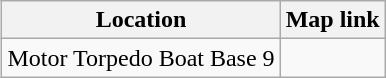<table class="wikitable" style="float: right;" border="1">
<tr>
<th>Location</th>
<th>Map link</th>
</tr>
<tr>
<td>Motor Torpedo Boat Base 9</td>
<td></td>
</tr>
</table>
